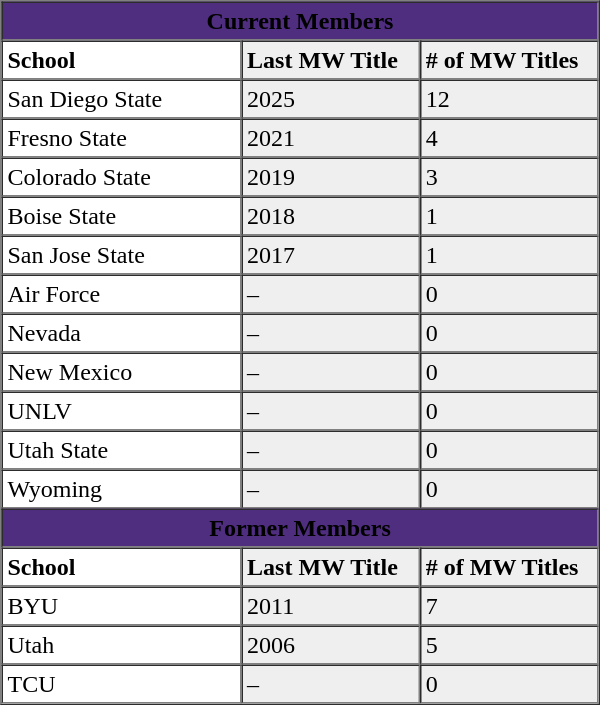<table border="1" cellpadding="3" cellspacing="0" align="right" width="400px">
<tr>
<td colspan=4 align="center" bgcolor="#4F2D7F"><span><strong>Current Members</strong></span></td>
</tr>
<tr>
<td style="background:#ffffff;" width="110"><strong>School</strong></td>
<td style="background:#efefef;" width="80"><strong>Last MW Title</strong></td>
<td style="background:#efefef;" width="80"><strong># of MW Titles</strong></td>
</tr>
<tr>
<td bgcolor="#ffffff">San Diego State</td>
<td bgcolor="#efefef">2025</td>
<td bgcolor="#efefef">12</td>
</tr>
<tr>
<td bgcolor="#ffffff">Fresno State</td>
<td bgcolor="#efefef">2021</td>
<td bgcolor="#efefef">4</td>
</tr>
<tr>
<td bgcolor="#ffffff">Colorado State</td>
<td bgcolor="#efefef">2019</td>
<td bgcolor="#efefef">3</td>
</tr>
<tr>
<td bgcolor="#ffffff">Boise State</td>
<td bgcolor="#efefef">2018</td>
<td bgcolor="#efefef">1</td>
</tr>
<tr>
<td bgcolor="#ffffff">San Jose State</td>
<td bgcolor="#efefef">2017</td>
<td bgcolor="#efefef">1</td>
</tr>
<tr>
<td bgcolor="#ffffff">Air Force</td>
<td bgcolor="#efefef">–</td>
<td bgcolor="#efefef">0</td>
</tr>
<tr>
<td bgcolor="#ffffff">Nevada</td>
<td bgcolor="#efefef">–</td>
<td bgcolor="#efefef">0</td>
</tr>
<tr>
<td bgcolor="#ffffff">New Mexico</td>
<td bgcolor="#efefef">–</td>
<td bgcolor="#efefef">0</td>
</tr>
<tr>
<td bgcolor="#ffffff">UNLV</td>
<td bgcolor="#efefef">–</td>
<td bgcolor="#efefef">0</td>
</tr>
<tr>
<td bgcolor="#ffffff">Utah State</td>
<td bgcolor="#efefef">–</td>
<td bgcolor="#efefef">0</td>
</tr>
<tr>
<td bgcolor="#ffffff">Wyoming</td>
<td bgcolor="#efefef">–</td>
<td bgcolor="#efefef">0</td>
</tr>
<tr>
<td colspan=4 align="center" bgcolor="#4F2D7F"><span><strong>Former Members</strong></span></td>
</tr>
<tr>
<td style="background:#ffffff;" width="110"><strong>School</strong></td>
<td style="background:#efefef;" width="80"><strong>Last MW Title</strong></td>
<td style="background:#efefef;" width="80"><strong># of MW Titles</strong></td>
</tr>
<tr>
<td bgcolor="#ffffff">BYU</td>
<td bgcolor="#efefef">2011</td>
<td bgcolor="#efefef">7</td>
</tr>
<tr>
<td bgcolor="#ffffff">Utah</td>
<td bgcolor="#efefef">2006</td>
<td bgcolor="#efefef">5</td>
</tr>
<tr>
<td bgcolor="#ffffff">TCU</td>
<td bgcolor="#efefef">–</td>
<td bgcolor="#efefef">0</td>
</tr>
</table>
